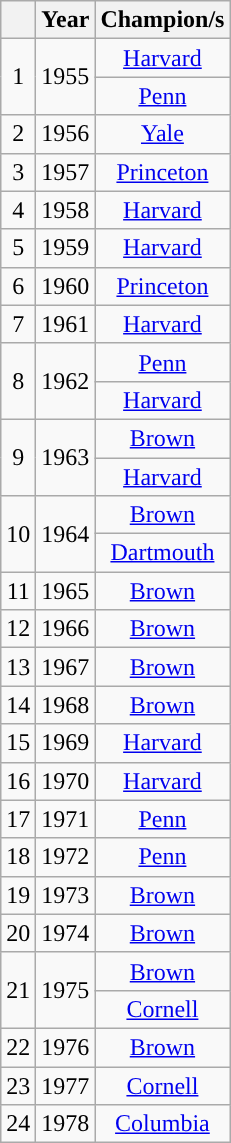<table class="wikitable sortable" style="text-align:center">
<tr>
<th></th>
<th>Year</th>
<th>Champion/s</th>
</tr>
<tr>
<td rowspan=2>1</td>
<td rowspan=2>1955</td>
<td><a href='#'>Harvard</a>  </td>
</tr>
<tr>
<td><a href='#'>Penn</a>  </td>
</tr>
<tr>
<td>2</td>
<td>1956</td>
<td><a href='#'>Yale</a> </td>
</tr>
<tr>
<td>3</td>
<td>1957</td>
<td><a href='#'>Princeton</a> </td>
</tr>
<tr>
<td>4</td>
<td>1958</td>
<td><a href='#'>Harvard</a> </td>
</tr>
<tr>
<td>5</td>
<td>1959</td>
<td><a href='#'>Harvard</a> </td>
</tr>
<tr>
<td>6</td>
<td>1960</td>
<td><a href='#'>Princeton</a> </td>
</tr>
<tr>
<td>7</td>
<td>1961</td>
<td><a href='#'>Harvard</a> </td>
</tr>
<tr>
<td rowspan=2>8</td>
<td rowspan=2>1962</td>
<td><a href='#'>Penn</a>  </td>
</tr>
<tr>
<td><a href='#'>Harvard</a>  </td>
</tr>
<tr>
<td rowspan=2>9</td>
<td rowspan=2>1963</td>
<td><a href='#'>Brown</a>  </td>
</tr>
<tr>
<td><a href='#'>Harvard</a>  </td>
</tr>
<tr>
<td rowspan=2>10</td>
<td rowspan=2>1964</td>
<td><a href='#'>Brown</a>  </td>
</tr>
<tr>
<td><a href='#'>Dartmouth</a>  </td>
</tr>
<tr>
<td>11</td>
<td>1965</td>
<td><a href='#'>Brown</a> </td>
</tr>
<tr>
<td>12</td>
<td>1966</td>
<td><a href='#'>Brown</a> </td>
</tr>
<tr>
<td>13</td>
<td>1967</td>
<td><a href='#'>Brown</a> </td>
</tr>
<tr>
<td>14</td>
<td>1968</td>
<td><a href='#'>Brown</a> </td>
</tr>
<tr>
<td>15</td>
<td>1969</td>
<td><a href='#'>Harvard</a> </td>
</tr>
<tr>
<td>16</td>
<td>1970</td>
<td><a href='#'>Harvard</a> </td>
</tr>
<tr>
<td>17</td>
<td>1971</td>
<td><a href='#'>Penn</a> </td>
</tr>
<tr>
<td>18</td>
<td>1972</td>
<td><a href='#'>Penn</a> </td>
</tr>
<tr>
<td>19</td>
<td>1973</td>
<td><a href='#'>Brown</a> </td>
</tr>
<tr>
<td>20</td>
<td>1974</td>
<td><a href='#'>Brown</a> </td>
</tr>
<tr>
<td rowspan=2>21</td>
<td rowspan=2>1975</td>
<td><a href='#'>Brown</a>  </td>
</tr>
<tr>
<td><a href='#'>Cornell</a>  </td>
</tr>
<tr>
<td>22</td>
<td>1976</td>
<td><a href='#'>Brown</a> </td>
</tr>
<tr>
<td>23</td>
<td>1977</td>
<td><a href='#'>Cornell</a> </td>
</tr>
<tr>
<td>24</td>
<td>1978</td>
<td><a href='#'>Columbia</a> </td>
</tr>
</table>
